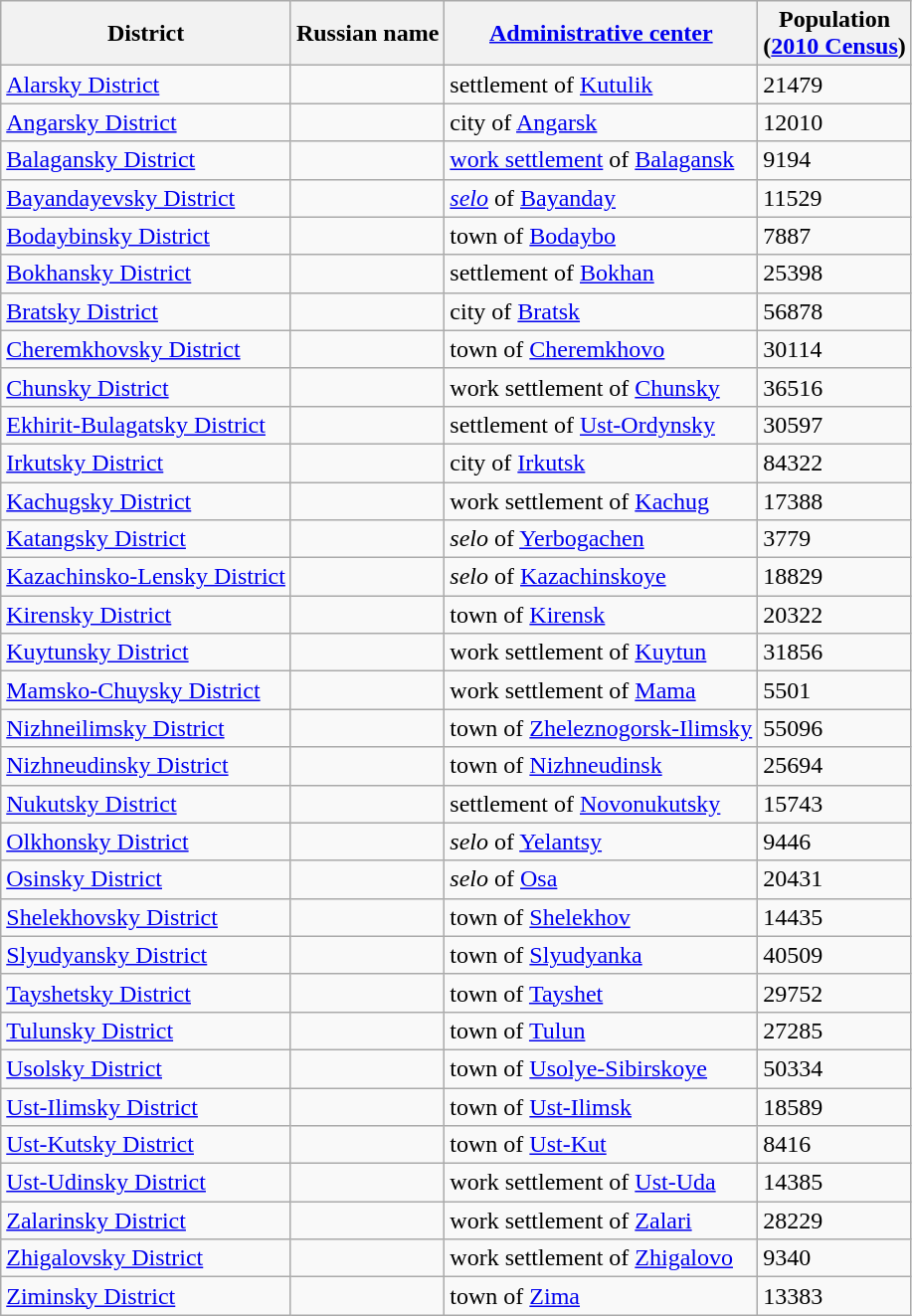<table class="wikitable sortable">
<tr>
<th>District</th>
<th>Russian name</th>
<th><a href='#'>Administrative center</a></th>
<th>Population<br>(<a href='#'>2010 Census</a>)</th>
</tr>
<tr>
<td><a href='#'>Alarsky District</a></td>
<td></td>
<td>settlement of <a href='#'>Kutulik</a></td>
<td>21479</td>
</tr>
<tr>
<td><a href='#'>Angarsky District</a></td>
<td></td>
<td>city of <a href='#'>Angarsk</a></td>
<td>12010</td>
</tr>
<tr>
<td><a href='#'>Balagansky District</a></td>
<td></td>
<td><a href='#'>work settlement</a> of <a href='#'>Balagansk</a></td>
<td>9194</td>
</tr>
<tr>
<td><a href='#'>Bayandayevsky District</a></td>
<td></td>
<td><em><a href='#'>selo</a></em> of <a href='#'>Bayanday</a></td>
<td>11529</td>
</tr>
<tr>
<td><a href='#'>Bodaybinsky District</a></td>
<td></td>
<td>town of <a href='#'>Bodaybo</a></td>
<td>7887</td>
</tr>
<tr>
<td><a href='#'>Bokhansky District</a></td>
<td></td>
<td>settlement of <a href='#'>Bokhan</a></td>
<td>25398</td>
</tr>
<tr>
<td><a href='#'>Bratsky District</a></td>
<td></td>
<td>city of <a href='#'>Bratsk</a></td>
<td>56878</td>
</tr>
<tr>
<td><a href='#'>Cheremkhovsky District</a></td>
<td></td>
<td>town of <a href='#'>Cheremkhovo</a></td>
<td>30114</td>
</tr>
<tr>
<td><a href='#'>Chunsky District</a></td>
<td></td>
<td>work settlement of <a href='#'>Chunsky</a></td>
<td>36516</td>
</tr>
<tr>
<td><a href='#'>Ekhirit-Bulagatsky District</a></td>
<td></td>
<td>settlement of <a href='#'>Ust-Ordynsky</a></td>
<td>30597</td>
</tr>
<tr>
<td><a href='#'>Irkutsky District</a></td>
<td></td>
<td>city of <a href='#'>Irkutsk</a></td>
<td>84322</td>
</tr>
<tr>
<td><a href='#'>Kachugsky District</a></td>
<td></td>
<td>work settlement of <a href='#'>Kachug</a></td>
<td>17388</td>
</tr>
<tr>
<td><a href='#'>Katangsky District</a></td>
<td></td>
<td><em>selo</em> of <a href='#'>Yerbogachen</a></td>
<td>3779</td>
</tr>
<tr>
<td><a href='#'>Kazachinsko-Lensky District</a></td>
<td></td>
<td><em>selo</em> of <a href='#'>Kazachinskoye</a></td>
<td>18829</td>
</tr>
<tr>
<td><a href='#'>Kirensky District</a></td>
<td></td>
<td>town of <a href='#'>Kirensk</a></td>
<td>20322</td>
</tr>
<tr>
<td><a href='#'>Kuytunsky District</a></td>
<td></td>
<td>work settlement of <a href='#'>Kuytun</a></td>
<td>31856</td>
</tr>
<tr>
<td><a href='#'>Mamsko-Chuysky District</a></td>
<td></td>
<td>work settlement of <a href='#'>Mama</a></td>
<td>5501</td>
</tr>
<tr>
<td><a href='#'>Nizhneilimsky District</a></td>
<td></td>
<td>town of <a href='#'>Zheleznogorsk-Ilimsky</a></td>
<td>55096</td>
</tr>
<tr>
<td><a href='#'>Nizhneudinsky District</a></td>
<td></td>
<td>town of <a href='#'>Nizhneudinsk</a></td>
<td>25694</td>
</tr>
<tr>
<td><a href='#'>Nukutsky District</a></td>
<td></td>
<td>settlement of <a href='#'>Novonukutsky</a></td>
<td>15743</td>
</tr>
<tr>
<td><a href='#'>Olkhonsky District</a></td>
<td></td>
<td><em>selo</em> of <a href='#'>Yelantsy</a></td>
<td>9446</td>
</tr>
<tr>
<td><a href='#'>Osinsky District</a></td>
<td></td>
<td><em>selo</em> of <a href='#'>Osa</a></td>
<td>20431</td>
</tr>
<tr>
<td><a href='#'>Shelekhovsky District</a></td>
<td></td>
<td>town of <a href='#'>Shelekhov</a></td>
<td>14435</td>
</tr>
<tr>
<td><a href='#'>Slyudyansky District</a></td>
<td></td>
<td>town of <a href='#'>Slyudyanka</a></td>
<td>40509</td>
</tr>
<tr>
<td><a href='#'>Tayshetsky District</a></td>
<td></td>
<td>town of <a href='#'>Tayshet</a></td>
<td>29752</td>
</tr>
<tr>
<td><a href='#'>Tulunsky District</a></td>
<td></td>
<td>town of <a href='#'>Tulun</a></td>
<td>27285</td>
</tr>
<tr>
<td><a href='#'>Usolsky District</a></td>
<td></td>
<td>town of <a href='#'>Usolye-Sibirskoye</a></td>
<td>50334</td>
</tr>
<tr>
<td><a href='#'>Ust-Ilimsky District</a></td>
<td></td>
<td>town of <a href='#'>Ust-Ilimsk</a></td>
<td>18589</td>
</tr>
<tr>
<td><a href='#'>Ust-Kutsky District</a></td>
<td></td>
<td>town of <a href='#'>Ust-Kut</a></td>
<td>8416</td>
</tr>
<tr>
<td><a href='#'>Ust-Udinsky District</a></td>
<td></td>
<td>work settlement of <a href='#'>Ust-Uda</a></td>
<td>14385</td>
</tr>
<tr>
<td><a href='#'>Zalarinsky District</a></td>
<td></td>
<td>work settlement of <a href='#'>Zalari</a></td>
<td>28229</td>
</tr>
<tr>
<td><a href='#'>Zhigalovsky District</a></td>
<td></td>
<td>work settlement of <a href='#'>Zhigalovo</a></td>
<td>9340</td>
</tr>
<tr>
<td><a href='#'>Ziminsky District</a></td>
<td></td>
<td>town of <a href='#'>Zima</a></td>
<td>13383</td>
</tr>
</table>
